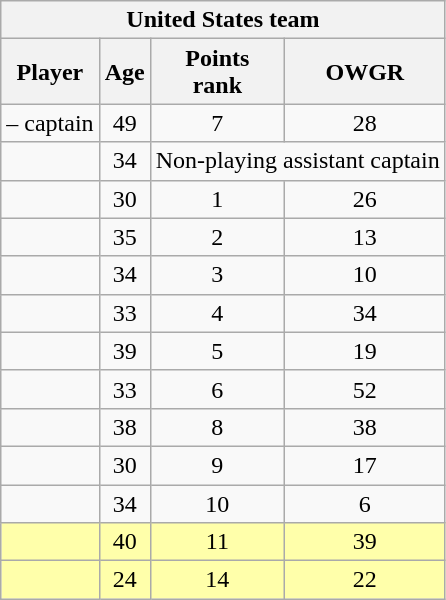<table class="wikitable sortable" style="text-align:center">
<tr>
<th colspan=8> United States team</th>
</tr>
<tr>
<th>Player</th>
<th>Age</th>
<th data-sort-type="number">Points<br>rank</th>
<th data-sort-type="number">OWGR</th>
</tr>
<tr>
<td align=left> – captain</td>
<td>49</td>
<td>7</td>
<td>28</td>
</tr>
<tr>
<td align=left></td>
<td>34</td>
<td colspan=2>Non-playing assistant captain</td>
</tr>
<tr>
<td align=left></td>
<td>30</td>
<td>1</td>
<td>26</td>
</tr>
<tr>
<td align=left></td>
<td>35</td>
<td>2</td>
<td>13</td>
</tr>
<tr>
<td align=left></td>
<td>34</td>
<td>3</td>
<td>10</td>
</tr>
<tr>
<td align=left></td>
<td>33</td>
<td>4</td>
<td>34</td>
</tr>
<tr>
<td align=left></td>
<td>39</td>
<td>5</td>
<td>19</td>
</tr>
<tr>
<td align=left></td>
<td>33</td>
<td>6</td>
<td>52</td>
</tr>
<tr>
<td align=left></td>
<td>38</td>
<td>8</td>
<td>38</td>
</tr>
<tr>
<td align=left></td>
<td>30</td>
<td>9</td>
<td>17</td>
</tr>
<tr>
<td align=left></td>
<td>34</td>
<td>10</td>
<td>6</td>
</tr>
<tr style="background:#ffa;">
<td align=left></td>
<td>40</td>
<td>11</td>
<td>39</td>
</tr>
<tr style="background:#ffa;">
<td align=left></td>
<td>24</td>
<td>14</td>
<td>22</td>
</tr>
</table>
